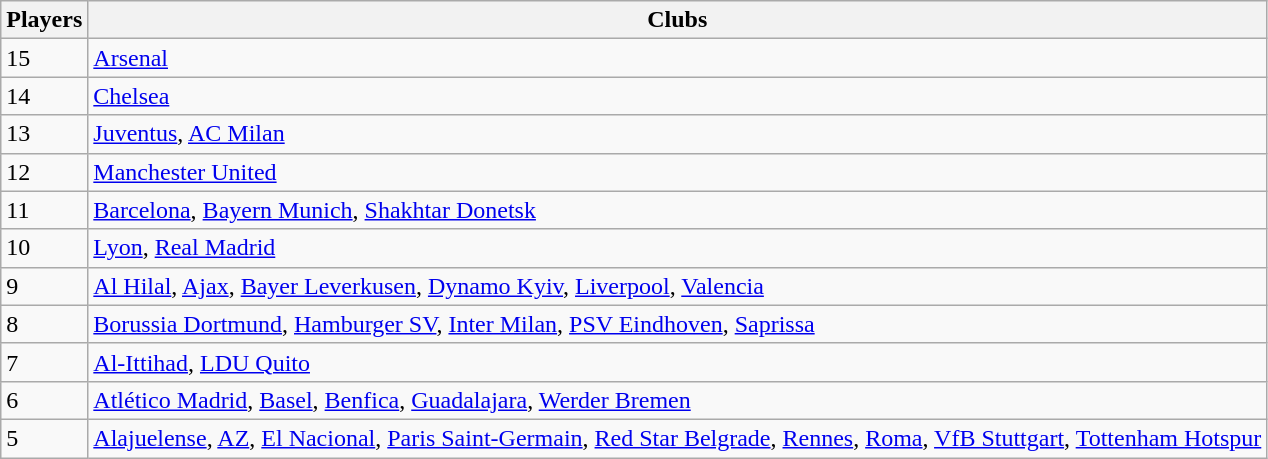<table class="wikitable">
<tr>
<th>Players</th>
<th>Clubs</th>
</tr>
<tr>
<td>15</td>
<td> <a href='#'>Arsenal</a></td>
</tr>
<tr>
<td>14</td>
<td> <a href='#'>Chelsea</a></td>
</tr>
<tr>
<td>13</td>
<td> <a href='#'>Juventus</a>,  <a href='#'>AC Milan</a></td>
</tr>
<tr>
<td>12</td>
<td> <a href='#'>Manchester United</a></td>
</tr>
<tr>
<td>11</td>
<td> <a href='#'>Barcelona</a>,  <a href='#'>Bayern Munich</a>,  <a href='#'>Shakhtar Donetsk</a></td>
</tr>
<tr>
<td>10</td>
<td> <a href='#'>Lyon</a>,  <a href='#'>Real Madrid</a></td>
</tr>
<tr>
<td>9</td>
<td> <a href='#'>Al Hilal</a>,  <a href='#'>Ajax</a>,  <a href='#'>Bayer Leverkusen</a>,  <a href='#'>Dynamo Kyiv</a>,  <a href='#'>Liverpool</a>,  <a href='#'>Valencia</a></td>
</tr>
<tr>
<td>8</td>
<td> <a href='#'>Borussia Dortmund</a>,  <a href='#'>Hamburger SV</a>,  <a href='#'>Inter Milan</a>,  <a href='#'>PSV Eindhoven</a>,  <a href='#'>Saprissa</a></td>
</tr>
<tr>
<td>7</td>
<td> <a href='#'>Al-Ittihad</a>,  <a href='#'>LDU Quito</a></td>
</tr>
<tr>
<td>6</td>
<td> <a href='#'>Atlético Madrid</a>,  <a href='#'>Basel</a>,  <a href='#'>Benfica</a>,  <a href='#'>Guadalajara</a>,  <a href='#'>Werder Bremen</a></td>
</tr>
<tr>
<td>5</td>
<td> <a href='#'>Alajuelense</a>,  <a href='#'>AZ</a>,  <a href='#'>El Nacional</a>,  <a href='#'>Paris Saint-Germain</a>,  <a href='#'>Red Star Belgrade</a>,  <a href='#'>Rennes</a>,  <a href='#'>Roma</a>,  <a href='#'>VfB Stuttgart</a>,  <a href='#'>Tottenham Hotspur</a></td>
</tr>
</table>
